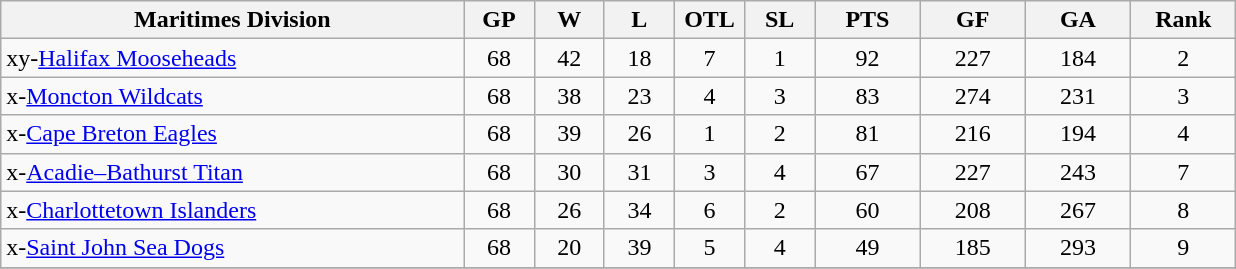<table class="wikitable" style="text-align:center">
<tr>
<th bgcolor="#DDDDFF" width="33%">Maritimes Division</th>
<th bgcolor="#DDDDFF" width="5%">GP</th>
<th bgcolor="#DDDDFF" width="5%">W</th>
<th bgcolor="#DDDDFF" width="5%">L</th>
<th bgcolor="#DDDDFF" width="5%">OTL</th>
<th bgcolor="#DDDDFF" width="5%">SL</th>
<th bgcolor="#DDDDFF" width="7.5%">PTS</th>
<th bgcolor="#DDDDFF" width="7.5%">GF</th>
<th bgcolor="#DDDDFF" width="7.5%">GA</th>
<th bgcolor="#DDDDFF" width="7.5%">Rank</th>
</tr>
<tr>
<td align=left>xy-<a href='#'>Halifax Mooseheads</a></td>
<td>68</td>
<td>42</td>
<td>18</td>
<td>7</td>
<td>1</td>
<td>92</td>
<td>227</td>
<td>184</td>
<td>2</td>
</tr>
<tr>
<td align=left>x-<a href='#'>Moncton Wildcats</a></td>
<td>68</td>
<td>38</td>
<td>23</td>
<td>4</td>
<td>3</td>
<td>83</td>
<td>274</td>
<td>231</td>
<td>3</td>
</tr>
<tr>
<td align=left>x-<a href='#'>Cape Breton Eagles</a></td>
<td>68</td>
<td>39</td>
<td>26</td>
<td>1</td>
<td>2</td>
<td>81</td>
<td>216</td>
<td>194</td>
<td>4</td>
</tr>
<tr>
<td align=left>x-<a href='#'>Acadie–Bathurst Titan</a></td>
<td>68</td>
<td>30</td>
<td>31</td>
<td>3</td>
<td>4</td>
<td>67</td>
<td>227</td>
<td>243</td>
<td>7</td>
</tr>
<tr>
<td align=left>x-<a href='#'>Charlottetown Islanders</a></td>
<td>68</td>
<td>26</td>
<td>34</td>
<td>6</td>
<td>2</td>
<td>60</td>
<td>208</td>
<td>267</td>
<td>8</td>
</tr>
<tr>
<td align=left>x-<a href='#'>Saint John Sea Dogs</a></td>
<td>68</td>
<td>20</td>
<td>39</td>
<td>5</td>
<td>4</td>
<td>49</td>
<td>185</td>
<td>293</td>
<td>9</td>
</tr>
<tr>
</tr>
</table>
